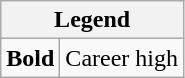<table class="wikitable mw-collapsible">
<tr>
<th colspan="2">Legend</th>
</tr>
<tr>
<td><strong>Bold</strong></td>
<td>Career high</td>
</tr>
</table>
